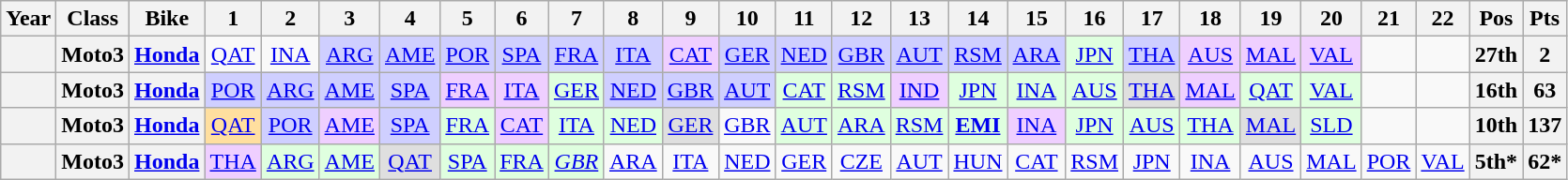<table class="wikitable" style="text-align:center;">
<tr>
<th>Year</th>
<th>Class</th>
<th>Bike</th>
<th>1</th>
<th>2</th>
<th>3</th>
<th>4</th>
<th>5</th>
<th>6</th>
<th>7</th>
<th>8</th>
<th>9</th>
<th>10</th>
<th>11</th>
<th>12</th>
<th>13</th>
<th>14</th>
<th>15</th>
<th>16</th>
<th>17</th>
<th>18</th>
<th>19</th>
<th>20</th>
<th>21</th>
<th>22</th>
<th>Pos</th>
<th>Pts</th>
</tr>
<tr>
<th></th>
<th>Moto3</th>
<th><a href='#'>Honda</a></th>
<td><a href='#'>QAT</a></td>
<td><a href='#'>INA</a></td>
<td style="background:#CFCFFF;"><a href='#'>ARG</a><br></td>
<td style="background:#CFCFFF;"><a href='#'>AME</a><br></td>
<td style="background:#CFCFFF;"><a href='#'>POR</a><br></td>
<td style="background:#CFCFFF;"><a href='#'>SPA</a><br></td>
<td style="background:#CFCFFF;"><a href='#'>FRA</a><br></td>
<td style="background:#CFCFFF;"><a href='#'>ITA</a><br></td>
<td style="background:#EFCFFF;"><a href='#'>CAT</a><br></td>
<td style="background:#CFCFFF;"><a href='#'>GER</a><br></td>
<td style="background:#CFCFFF;"><a href='#'>NED</a><br></td>
<td style="background:#CFCFFF;"><a href='#'>GBR</a><br></td>
<td style="background:#CFCFFF;"><a href='#'>AUT</a><br></td>
<td style="background:#CFCFFF;"><a href='#'>RSM</a><br></td>
<td style="background:#CFCFFF;"><a href='#'>ARA</a><br></td>
<td style="background:#DFFFDF;"><a href='#'>JPN</a><br></td>
<td style="background:#CFCFFF;"><a href='#'>THA</a><br></td>
<td style="background:#EFCFFF;"><a href='#'>AUS</a><br></td>
<td style="background:#EFCFFF;"><a href='#'>MAL</a><br></td>
<td style="background:#EFCFFF;"><a href='#'>VAL</a><br></td>
<td></td>
<td></td>
<th>27th</th>
<th>2</th>
</tr>
<tr>
<th></th>
<th>Moto3</th>
<th><a href='#'>Honda</a></th>
<td style="background:#CFCFFF;"><a href='#'>POR</a><br></td>
<td style="background:#CFCFFF;"><a href='#'>ARG</a><br></td>
<td style="background:#CFCFFF;"><a href='#'>AME</a><br></td>
<td style="background:#CFCFFF;"><a href='#'>SPA</a><br></td>
<td style="background:#EFCFFF;"><a href='#'>FRA</a><br></td>
<td style="background:#EFCFFF;"><a href='#'>ITA</a><br></td>
<td style="background:#DFFFDF;"><a href='#'>GER</a><br></td>
<td style="background:#CFCFFF;"><a href='#'>NED</a><br></td>
<td style="background:#CFCFFF;"><a href='#'>GBR</a><br></td>
<td style="background:#CFCFFF;"><a href='#'>AUT</a><br></td>
<td style="background:#DFFFDF;"><a href='#'>CAT</a><br></td>
<td style="background:#DFFFDF;"><a href='#'>RSM</a><br></td>
<td style="background:#EFCFFF;"><a href='#'>IND</a><br></td>
<td style="background:#DFFFDF;"><a href='#'>JPN</a><br></td>
<td style="background:#DFFFDF;"><a href='#'>INA</a><br></td>
<td style="background:#DFFFDF;"><a href='#'>AUS</a><br></td>
<td style="background:#DFDFDF;"><a href='#'>THA</a><br></td>
<td style="background:#EFCFFF;"><a href='#'>MAL</a><br></td>
<td style="background:#DFFFDF;"><a href='#'>QAT</a><br></td>
<td style="background:#DFFFDF;"><a href='#'>VAL</a><br></td>
<td></td>
<td></td>
<th>16th</th>
<th>63</th>
</tr>
<tr>
<th></th>
<th>Moto3</th>
<th><a href='#'>Honda</a></th>
<td style="background:#FFDF9F;"><a href='#'>QAT</a><br></td>
<td style="background:#CFCFFF;"><a href='#'>POR</a><br></td>
<td style="background:#EFCFFF;"><a href='#'>AME</a><br></td>
<td style="background:#CFCFFF;"><a href='#'>SPA</a><br></td>
<td style="background:#DFFFDF;"><a href='#'>FRA</a><br></td>
<td style="background:#EFCFFF;"><a href='#'>CAT</a><br></td>
<td style="background:#DFFFDF;"><a href='#'>ITA</a><br></td>
<td style="background:#DFFFDF;"><a href='#'>NED</a><br></td>
<td style="background:#DFDFDF;"><a href='#'>GER</a><br></td>
<td><a href='#'>GBR</a></td>
<td style="background:#DFFFDF;"><a href='#'>AUT</a><br></td>
<td style="background:#DFFFDF;"><a href='#'>ARA</a><br></td>
<td style="background:#DFFFDF;"><a href='#'>RSM</a><br></td>
<td style="background:#DFFFDF;"><strong><a href='#'>EMI</a></strong><br></td>
<td style="background:#EFCFFF;"><a href='#'>INA</a><br></td>
<td style="background:#DFFFDF;"><a href='#'>JPN</a><br></td>
<td style="background:#DFFFDF;"><a href='#'>AUS</a><br></td>
<td style="background:#DFFFDF;"><a href='#'>THA</a><br></td>
<td style="background:#DFDFDF;"><a href='#'>MAL</a><br></td>
<td style="background:#DFFFDF;"><a href='#'>SLD</a><br></td>
<td></td>
<td></td>
<th>10th</th>
<th>137</th>
</tr>
<tr>
<th></th>
<th>Moto3</th>
<th><a href='#'>Honda</a></th>
<td style="background:#EFCFFF;"><a href='#'>THA</a><br></td>
<td style="background:#DFFFDF;"><a href='#'>ARG</a><br></td>
<td style="background:#DFFFDF;"><a href='#'>AME</a><br></td>
<td style="background:#DFDFDF;"><a href='#'>QAT</a><br></td>
<td style="background:#DFFFDF;"><a href='#'>SPA</a><br></td>
<td style="background:#DFFFDF;"><a href='#'>FRA</a><br></td>
<td style="background:#DFFFDF;"><em><a href='#'>GBR</a></em><br></td>
<td style="background:#;"><a href='#'>ARA</a><br></td>
<td style="background:#;"><a href='#'>ITA</a><br></td>
<td style="background:#;"><a href='#'>NED</a><br></td>
<td style="background:#;"><a href='#'>GER</a><br></td>
<td style="background:#;"><a href='#'>CZE</a><br></td>
<td style="background:#;"><a href='#'>AUT</a><br></td>
<td style="background:#;"><a href='#'>HUN</a><br></td>
<td style="background:#;"><a href='#'>CAT</a><br></td>
<td style="background:#;"><a href='#'>RSM</a><br></td>
<td style="background:#;"><a href='#'>JPN</a><br></td>
<td style="background:#;"><a href='#'>INA</a><br></td>
<td style="background:#;"><a href='#'>AUS</a><br></td>
<td style="background:#;"><a href='#'>MAL</a><br></td>
<td style="background:#;"><a href='#'>POR</a><br></td>
<td style="background:#;"><a href='#'>VAL</a><br></td>
<th>5th*</th>
<th>62*</th>
</tr>
</table>
